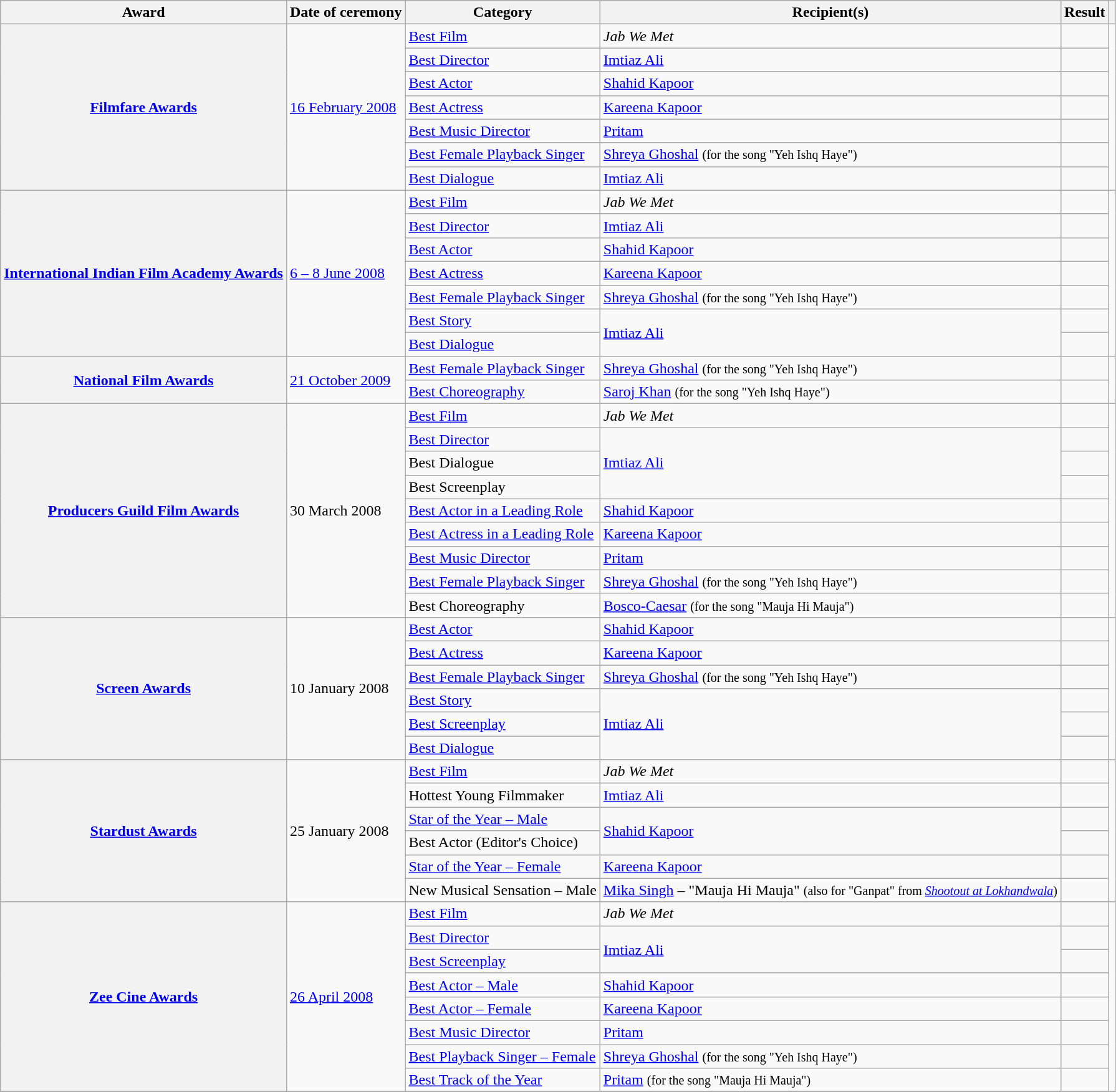<table class="wikitable plainrowheaders sortable">
<tr>
<th scope="col">Award</th>
<th scope="col">Date of ceremony</th>
<th scope="col">Category</th>
<th scope="col">Recipient(s)</th>
<th scope="col" class="unsortable">Result</th>
<th scope="col" class="unsortable"></th>
</tr>
<tr>
<th scope="row" rowspan="7"><a href='#'>Filmfare Awards</a></th>
<td rowspan="7"><a href='#'>16 February 2008</a></td>
<td><a href='#'>Best Film</a></td>
<td><em>Jab We Met</em></td>
<td></td>
<td rowspan="7"></td>
</tr>
<tr>
<td><a href='#'>Best Director</a></td>
<td><a href='#'>Imtiaz Ali</a></td>
<td></td>
</tr>
<tr>
<td><a href='#'>Best Actor</a></td>
<td><a href='#'>Shahid Kapoor</a></td>
<td></td>
</tr>
<tr>
<td><a href='#'>Best Actress</a></td>
<td><a href='#'>Kareena Kapoor</a></td>
<td></td>
</tr>
<tr>
<td><a href='#'>Best Music Director</a></td>
<td><a href='#'>Pritam</a></td>
<td></td>
</tr>
<tr>
<td><a href='#'>Best Female Playback Singer</a></td>
<td><a href='#'>Shreya Ghoshal</a> <small>(for the song "Yeh Ishq Haye")</small></td>
<td></td>
</tr>
<tr>
<td><a href='#'>Best Dialogue</a></td>
<td><a href='#'>Imtiaz Ali</a></td>
<td></td>
</tr>
<tr>
<th scope="row" rowspan="7"><a href='#'>International Indian Film Academy Awards</a></th>
<td rowspan="7"><a href='#'>6 – 8 June 2008</a></td>
<td><a href='#'>Best Film</a></td>
<td><em>Jab We Met</em></td>
<td></td>
<td rowspan="7"></td>
</tr>
<tr>
<td><a href='#'>Best Director</a></td>
<td><a href='#'>Imtiaz Ali</a></td>
<td></td>
</tr>
<tr>
<td><a href='#'>Best Actor</a></td>
<td><a href='#'>Shahid Kapoor</a></td>
<td></td>
</tr>
<tr>
<td><a href='#'>Best Actress</a></td>
<td><a href='#'>Kareena Kapoor</a></td>
<td></td>
</tr>
<tr>
<td><a href='#'>Best Female Playback Singer</a></td>
<td><a href='#'>Shreya Ghoshal</a> <small>(for the song "Yeh Ishq Haye")</small></td>
<td></td>
</tr>
<tr>
<td><a href='#'>Best Story</a></td>
<td rowspan="2"><a href='#'>Imtiaz Ali</a></td>
<td></td>
</tr>
<tr>
<td><a href='#'>Best Dialogue</a></td>
<td></td>
</tr>
<tr>
<th scope="row" rowspan="2"><a href='#'>National Film Awards</a></th>
<td rowspan="2"><a href='#'>21 October 2009</a></td>
<td><a href='#'>Best Female Playback Singer</a></td>
<td><a href='#'>Shreya Ghoshal</a> <small>(for the song "Yeh Ishq Haye")</small></td>
<td></td>
<td rowspan="2"></td>
</tr>
<tr>
<td><a href='#'>Best Choreography</a></td>
<td><a href='#'>Saroj Khan</a> <small>(for the song "Yeh Ishq Haye")</small></td>
<td></td>
</tr>
<tr>
<th scope="row" rowspan="9"><a href='#'>Producers Guild Film Awards</a></th>
<td rowspan="9">30 March 2008</td>
<td><a href='#'>Best Film</a></td>
<td><em>Jab We Met</em></td>
<td></td>
<td rowspan="9"></td>
</tr>
<tr>
<td><a href='#'>Best Director</a></td>
<td rowspan="3"><a href='#'>Imtiaz Ali</a></td>
<td></td>
</tr>
<tr>
<td>Best Dialogue</td>
<td></td>
</tr>
<tr>
<td>Best Screenplay</td>
<td></td>
</tr>
<tr>
<td><a href='#'>Best Actor in a Leading Role</a></td>
<td><a href='#'>Shahid Kapoor</a></td>
<td></td>
</tr>
<tr>
<td><a href='#'>Best Actress in a Leading Role</a></td>
<td><a href='#'>Kareena Kapoor</a></td>
<td></td>
</tr>
<tr>
<td><a href='#'>Best Music Director</a></td>
<td><a href='#'>Pritam</a></td>
<td></td>
</tr>
<tr>
<td><a href='#'>Best Female Playback Singer</a></td>
<td><a href='#'>Shreya Ghoshal</a> <small>(for the song "Yeh Ishq Haye")</small></td>
<td></td>
</tr>
<tr>
<td>Best Choreography</td>
<td><a href='#'>Bosco-Caesar</a> <small>(for the song "Mauja Hi Mauja")</small></td>
<td></td>
</tr>
<tr>
<th scope="row" rowspan="6"><a href='#'>Screen Awards</a></th>
<td rowspan="6">10 January 2008</td>
<td><a href='#'>Best Actor</a></td>
<td><a href='#'>Shahid Kapoor</a></td>
<td></td>
<td rowspan="6"></td>
</tr>
<tr>
<td><a href='#'>Best Actress</a></td>
<td><a href='#'>Kareena Kapoor</a></td>
<td></td>
</tr>
<tr>
<td><a href='#'>Best Female Playback Singer</a></td>
<td><a href='#'>Shreya Ghoshal</a> <small>(for the song "Yeh Ishq Haye")</small></td>
<td></td>
</tr>
<tr>
<td><a href='#'>Best Story</a></td>
<td rowspan="3"><a href='#'>Imtiaz Ali</a></td>
<td></td>
</tr>
<tr>
<td><a href='#'>Best Screenplay</a></td>
<td></td>
</tr>
<tr>
<td><a href='#'>Best Dialogue</a></td>
<td></td>
</tr>
<tr>
<th scope="row" rowspan="6"><a href='#'>Stardust Awards</a></th>
<td rowspan="6">25 January 2008</td>
<td><a href='#'>Best Film</a></td>
<td><em>Jab We Met</em></td>
<td></td>
<td rowspan="6"></td>
</tr>
<tr>
<td>Hottest Young Filmmaker</td>
<td><a href='#'>Imtiaz Ali</a></td>
<td></td>
</tr>
<tr>
<td><a href='#'>Star of the Year – Male</a></td>
<td rowspan="2"><a href='#'>Shahid Kapoor</a></td>
<td></td>
</tr>
<tr>
<td>Best Actor (Editor's Choice)</td>
<td></td>
</tr>
<tr>
<td><a href='#'>Star of the Year – Female</a></td>
<td><a href='#'>Kareena Kapoor</a></td>
<td></td>
</tr>
<tr>
<td>New Musical Sensation – Male</td>
<td><a href='#'>Mika Singh</a> – "Mauja Hi Mauja" <small>(also for "Ganpat" from <em><a href='#'>Shootout at Lokhandwala</a></em>)</small></td>
<td></td>
</tr>
<tr>
<th scope="row" rowspan="8"><a href='#'>Zee Cine Awards</a></th>
<td rowspan="8"><a href='#'>26 April 2008</a></td>
<td><a href='#'>Best Film</a></td>
<td><em>Jab We Met</em></td>
<td></td>
<td rowspan="8"></td>
</tr>
<tr>
<td><a href='#'>Best Director</a></td>
<td rowspan="2"><a href='#'>Imtiaz Ali</a></td>
<td></td>
</tr>
<tr>
<td><a href='#'>Best Screenplay</a></td>
<td></td>
</tr>
<tr>
<td><a href='#'>Best Actor – Male</a></td>
<td><a href='#'>Shahid Kapoor</a></td>
<td></td>
</tr>
<tr>
<td><a href='#'>Best Actor – Female</a></td>
<td><a href='#'>Kareena Kapoor</a></td>
<td></td>
</tr>
<tr>
<td><a href='#'>Best Music Director</a></td>
<td><a href='#'>Pritam</a></td>
<td></td>
</tr>
<tr>
<td><a href='#'>Best Playback Singer – Female</a></td>
<td><a href='#'>Shreya Ghoshal</a> <small>(for the song "Yeh Ishq Haye")</small></td>
<td></td>
</tr>
<tr>
<td><a href='#'>Best Track of the Year</a></td>
<td><a href='#'>Pritam</a> <small>(for the song "Mauja Hi Mauja")</small></td>
<td></td>
</tr>
<tr>
</tr>
</table>
